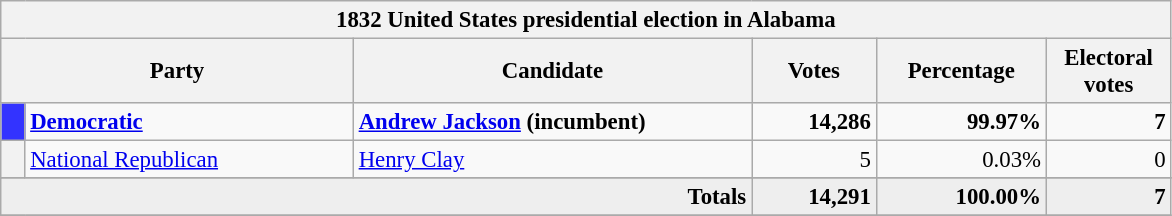<table class="wikitable" style="font-size: 95%;">
<tr>
<th colspan="6">1832 United States presidential election in Alabama</th>
</tr>
<tr>
<th colspan="2" style="width: 15em">Party</th>
<th style="width: 17em">Candidate</th>
<th style="width: 5em">Votes</th>
<th style="width: 7em">Percentage</th>
<th style="width: 5em">Electoral votes</th>
</tr>
<tr>
<th style="background-color:#3333FF; width: 3px"></th>
<td style="width: 130px"><strong><a href='#'>Democratic</a></strong></td>
<td><strong><a href='#'>Andrew Jackson</a> (incumbent)</strong></td>
<td align="right"><strong>14,286</strong></td>
<td align="right"><strong>99.97%</strong></td>
<td align="right"><strong>7</strong></td>
</tr>
<tr>
<th></th>
<td style="width: 130px"><a href='#'>National Republican</a></td>
<td><a href='#'>Henry Clay</a></td>
<td align="right">5</td>
<td align="right">0.03%</td>
<td align="right">0</td>
</tr>
<tr>
</tr>
<tr bgcolor="#EEEEEE">
<td colspan="3" align="right"><strong>Totals</strong></td>
<td align="right"><strong>14,291</strong></td>
<td align="right"><strong>100.00%</strong></td>
<td align="right"><strong>7</strong></td>
</tr>
<tr>
</tr>
</table>
